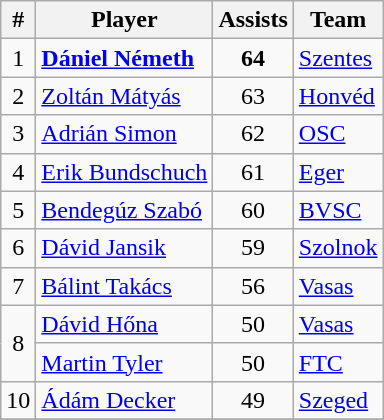<table class="wikitable" style="text-align:center">
<tr>
<th>#</th>
<th>Player</th>
<th>Assists</th>
<th>Team</th>
</tr>
<tr>
<td rowspan="1">1</td>
<td align="left"> <strong><a href='#'>Dániel Németh</a></strong></td>
<td><strong>64</strong></td>
<td align="left"> <a href='#'>Szentes</a></td>
</tr>
<tr>
<td rowspan="1">2</td>
<td align="left"> <a href='#'>Zoltán Mátyás</a></td>
<td>63</td>
<td align="left"> <a href='#'>Honvéd</a></td>
</tr>
<tr>
<td rowspan="1">3</td>
<td align="left"> <a href='#'>Adrián Simon</a></td>
<td>62</td>
<td align="left"> <a href='#'>OSC</a></td>
</tr>
<tr>
<td rowspan="1">4</td>
<td align="left"> <a href='#'>Erik Bundschuch</a></td>
<td>61</td>
<td align="left"> <a href='#'>Eger</a></td>
</tr>
<tr>
<td rowspan="1">5</td>
<td align="left"> <a href='#'>Bendegúz Szabó</a></td>
<td>60</td>
<td align="left"> <a href='#'>BVSC</a></td>
</tr>
<tr>
<td rowspan="1">6</td>
<td align="left"> <a href='#'>Dávid Jansik</a></td>
<td>59</td>
<td align="left"> <a href='#'>Szolnok</a></td>
</tr>
<tr>
<td rowspan="1">7</td>
<td align="left"> <a href='#'>Bálint Takács</a></td>
<td>56</td>
<td align="left"> <a href='#'>Vasas</a></td>
</tr>
<tr>
<td rowspan="2">8</td>
<td align="left"> <a href='#'>Dávid Hőna</a></td>
<td>50</td>
<td align="left"> <a href='#'>Vasas</a></td>
</tr>
<tr>
<td align="left"> <a href='#'>Martin Tyler</a></td>
<td>50</td>
<td align="left"> <a href='#'>FTC</a></td>
</tr>
<tr>
<td rowspan="1">10</td>
<td align="left"> <a href='#'>Ádám Decker</a></td>
<td>49</td>
<td align="left"> <a href='#'>Szeged</a></td>
</tr>
<tr>
</tr>
</table>
